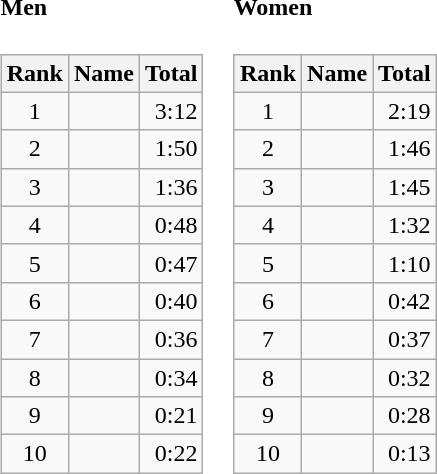<table border="0">
<tr>
<td valign="top"><br><h4>Men</h4><table class="wikitable">
<tr>
<th>Rank</th>
<th>Name</th>
<th>Total</th>
</tr>
<tr>
<td style="text-align:center;">1</td>
<td>  </td>
<td align="right">3:12</td>
</tr>
<tr>
<td style="text-align:center;">2</td>
<td></td>
<td align="right">1:50</td>
</tr>
<tr>
<td style="text-align:center;">3</td>
<td></td>
<td align="right">1:36</td>
</tr>
<tr>
<td style="text-align:center;">4</td>
<td></td>
<td align="right">0:48</td>
</tr>
<tr>
<td style="text-align:center;">5</td>
<td></td>
<td align="right">0:47</td>
</tr>
<tr>
<td style="text-align:center;">6</td>
<td></td>
<td align="right">0:40</td>
</tr>
<tr>
<td style="text-align:center;">7</td>
<td></td>
<td align="right">0:36</td>
</tr>
<tr>
<td style="text-align:center;">8</td>
<td></td>
<td align="right">0:34</td>
</tr>
<tr>
<td style="text-align:center;">9</td>
<td></td>
<td align="right">0:21</td>
</tr>
<tr>
<td style="text-align:center;">10</td>
<td></td>
<td align="right">0:22</td>
</tr>
</table>
</td>
<td valign="top"><br><h4>Women</h4><table class="wikitable">
<tr>
<th>Rank</th>
<th>Name</th>
<th>Total</th>
</tr>
<tr>
<td style="text-align:center;">1</td>
<td>  </td>
<td align="right">2:19</td>
</tr>
<tr>
<td style="text-align:center;">2</td>
<td></td>
<td align="right">1:46</td>
</tr>
<tr>
<td style="text-align:center;">3</td>
<td></td>
<td align="right">1:45</td>
</tr>
<tr>
<td style="text-align:center;">4</td>
<td></td>
<td align="right">1:32</td>
</tr>
<tr>
<td style="text-align:center;">5</td>
<td></td>
<td align="right">1:10</td>
</tr>
<tr>
<td style="text-align:center;">6</td>
<td></td>
<td align="right">0:42</td>
</tr>
<tr>
<td style="text-align:center;">7</td>
<td></td>
<td align="right">0:37</td>
</tr>
<tr>
<td style="text-align:center;">8</td>
<td></td>
<td align="right">0:32</td>
</tr>
<tr>
<td style="text-align:center;">9</td>
<td></td>
<td align="right">0:28</td>
</tr>
<tr>
<td style="text-align:center;">10</td>
<td></td>
<td align="right">0:13</td>
</tr>
</table>
</td>
</tr>
</table>
